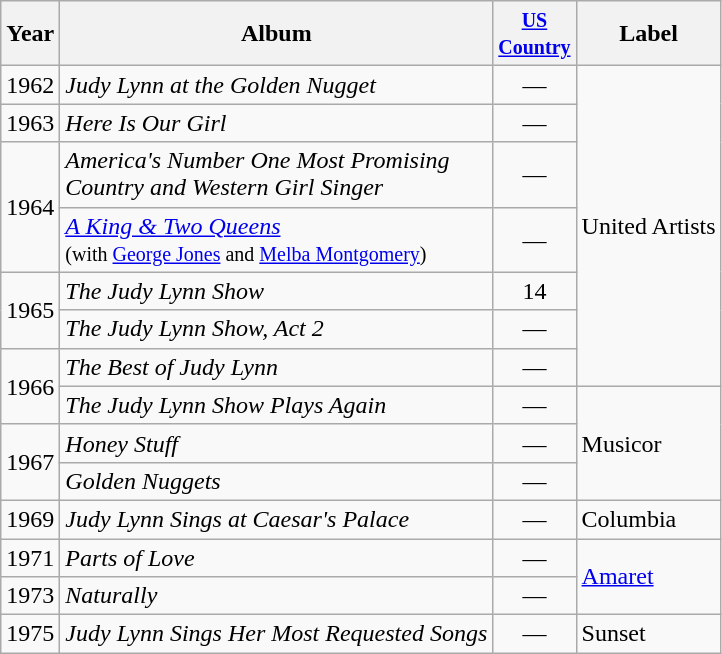<table class="wikitable">
<tr>
<th>Year</th>
<th>Album</th>
<th width="45"><small><a href='#'>US Country</a></small></th>
<th>Label</th>
</tr>
<tr>
<td>1962</td>
<td><em>Judy Lynn at the Golden Nugget</em></td>
<td align="center">—</td>
<td rowspan="7">United Artists</td>
</tr>
<tr>
<td>1963</td>
<td><em>Here Is Our Girl</em></td>
<td align="center">—</td>
</tr>
<tr>
<td rowspan="2">1964</td>
<td><em>America's Number One Most Promising<br>Country and Western Girl Singer</em></td>
<td align="center">—</td>
</tr>
<tr>
<td><em><a href='#'>A King & Two Queens</a></em><br><small>(with <a href='#'>George Jones</a> and <a href='#'>Melba Montgomery</a>)</small></td>
<td align="center">—</td>
</tr>
<tr>
<td rowspan="2">1965</td>
<td><em>The Judy Lynn Show</em></td>
<td align="center">14</td>
</tr>
<tr>
<td><em>The Judy Lynn Show, Act 2</em></td>
<td align="center">—</td>
</tr>
<tr>
<td rowspan="2">1966</td>
<td><em>The Best of Judy Lynn</em></td>
<td align="center">—</td>
</tr>
<tr>
<td><em>The Judy Lynn Show Plays Again</em></td>
<td align="center">—</td>
<td rowspan="3">Musicor</td>
</tr>
<tr>
<td rowspan="2">1967</td>
<td><em>Honey Stuff</em></td>
<td align="center">—</td>
</tr>
<tr>
<td><em>Golden Nuggets</em></td>
<td align="center">—</td>
</tr>
<tr>
<td>1969</td>
<td><em>Judy Lynn Sings at Caesar's Palace</em></td>
<td align="center">—</td>
<td>Columbia</td>
</tr>
<tr>
<td>1971</td>
<td><em>Parts of Love</em></td>
<td align="center">—</td>
<td rowspan="2"><a href='#'>Amaret</a></td>
</tr>
<tr>
<td>1973</td>
<td><em>Naturally</em></td>
<td align="center">—</td>
</tr>
<tr>
<td>1975</td>
<td><em>Judy Lynn Sings Her Most Requested Songs</em></td>
<td align="center">—</td>
<td>Sunset</td>
</tr>
</table>
